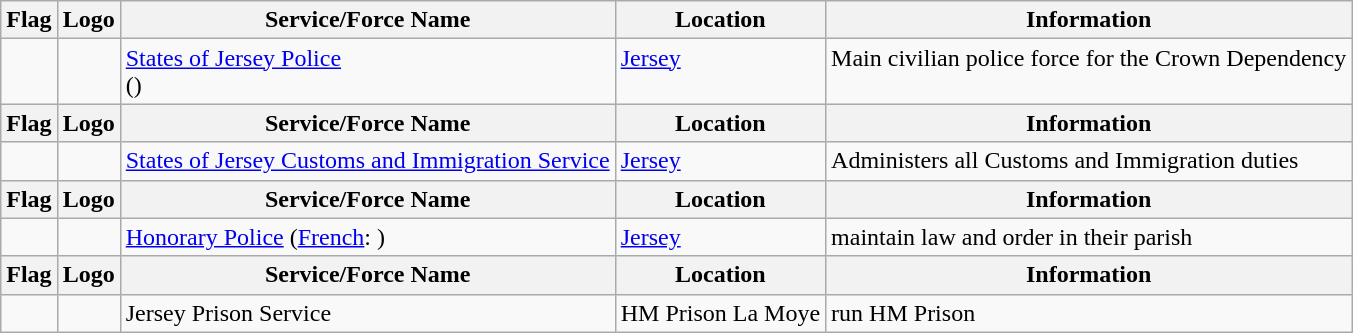<table class="wikitable sortable">
<tr>
<th class="unsortable">Flag</th>
<th class="unsortable">Logo</th>
<th>Service/Force Name</th>
<th>Location</th>
<th>Information</th>
</tr>
<tr valign="top">
<td></td>
<td></td>
<td><a href='#'>States of Jersey Police</a> <br>()</td>
<td><a href='#'>Jersey</a></td>
<td>Main civilian police force for the Crown Dependency</td>
</tr>
<tr>
<th class="unsortable">Flag</th>
<th class="unsortable">Logo</th>
<th>Service/Force Name</th>
<th>Location</th>
<th>Information</th>
</tr>
<tr valign="top">
<td></td>
<td></td>
<td><a href='#'>States of Jersey Customs and Immigration Service</a></td>
<td><a href='#'>Jersey</a></td>
<td>Administers all Customs and Immigration duties</td>
</tr>
<tr>
<th class="unsortable">Flag</th>
<th class="unsortable">Logo</th>
<th>Service/Force Name</th>
<th>Location</th>
<th>Information</th>
</tr>
<tr valign="top">
<td></td>
<td></td>
<td><a href='#'>Honorary Police</a> (<a href='#'>French</a>: )</td>
<td><a href='#'>Jersey</a></td>
<td>maintain law and order in their parish</td>
</tr>
<tr>
<th class="unsortable">Flag</th>
<th class="unsortable">Logo</th>
<th>Service/Force Name</th>
<th>Location</th>
<th>Information</th>
</tr>
<tr valign="top">
<td></td>
<td></td>
<td>Jersey Prison Service</td>
<td>HM Prison La Moye</td>
<td>run HM Prison</td>
</tr>
</table>
